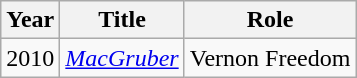<table class="wikitable sortable" style="float: centre; margin-centre: 0; margin-centre: 1em;">
<tr>
<th>Year</th>
<th>Title</th>
<th>Role</th>
</tr>
<tr>
<td>2010</td>
<td><em><a href='#'>MacGruber</a></em></td>
<td>Vernon Freedom</td>
</tr>
</table>
